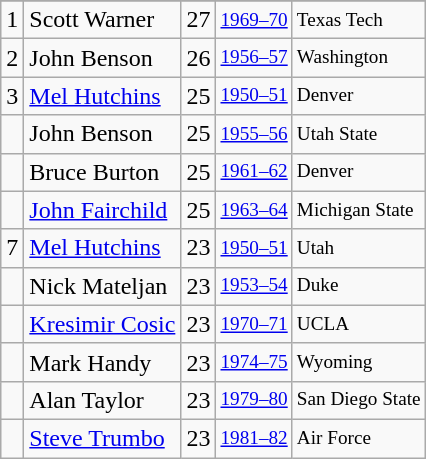<table class="wikitable">
<tr>
</tr>
<tr>
<td>1</td>
<td>Scott Warner</td>
<td>27</td>
<td style="font-size:80%;"><a href='#'>1969–70</a></td>
<td style="font-size:80%;">Texas Tech</td>
</tr>
<tr>
<td>2</td>
<td>John Benson</td>
<td>26</td>
<td style="font-size:80%;"><a href='#'>1956–57</a></td>
<td style="font-size:80%;">Washington</td>
</tr>
<tr>
<td>3</td>
<td><a href='#'>Mel Hutchins</a></td>
<td>25</td>
<td style="font-size:80%;"><a href='#'>1950–51</a></td>
<td style="font-size:80%;">Denver</td>
</tr>
<tr>
<td></td>
<td>John Benson</td>
<td>25</td>
<td style="font-size:80%;"><a href='#'>1955–56</a></td>
<td style="font-size:80%;">Utah State</td>
</tr>
<tr>
<td></td>
<td>Bruce Burton</td>
<td>25</td>
<td style="font-size:80%;"><a href='#'>1961–62</a></td>
<td style="font-size:80%;">Denver</td>
</tr>
<tr>
<td></td>
<td><a href='#'>John Fairchild</a></td>
<td>25</td>
<td style="font-size:80%;"><a href='#'>1963–64</a></td>
<td style="font-size:80%;">Michigan State</td>
</tr>
<tr>
<td>7</td>
<td><a href='#'>Mel Hutchins</a></td>
<td>23</td>
<td style="font-size:80%;"><a href='#'>1950–51</a></td>
<td style="font-size:80%;">Utah</td>
</tr>
<tr>
<td></td>
<td>Nick Mateljan</td>
<td>23</td>
<td style="font-size:80%;"><a href='#'>1953–54</a></td>
<td style="font-size:80%;">Duke</td>
</tr>
<tr>
<td></td>
<td><a href='#'>Kresimir Cosic</a></td>
<td>23</td>
<td style="font-size:80%;"><a href='#'>1970–71</a></td>
<td style="font-size:80%;">UCLA</td>
</tr>
<tr>
<td></td>
<td>Mark Handy</td>
<td>23</td>
<td style="font-size:80%;"><a href='#'>1974–75</a></td>
<td style="font-size:80%;">Wyoming</td>
</tr>
<tr>
<td></td>
<td>Alan Taylor</td>
<td>23</td>
<td style="font-size:80%;"><a href='#'>1979–80</a></td>
<td style="font-size:80%;">San Diego State</td>
</tr>
<tr>
<td></td>
<td><a href='#'>Steve Trumbo</a></td>
<td>23</td>
<td style="font-size:80%;"><a href='#'>1981–82</a></td>
<td style="font-size:80%;">Air Force</td>
</tr>
</table>
